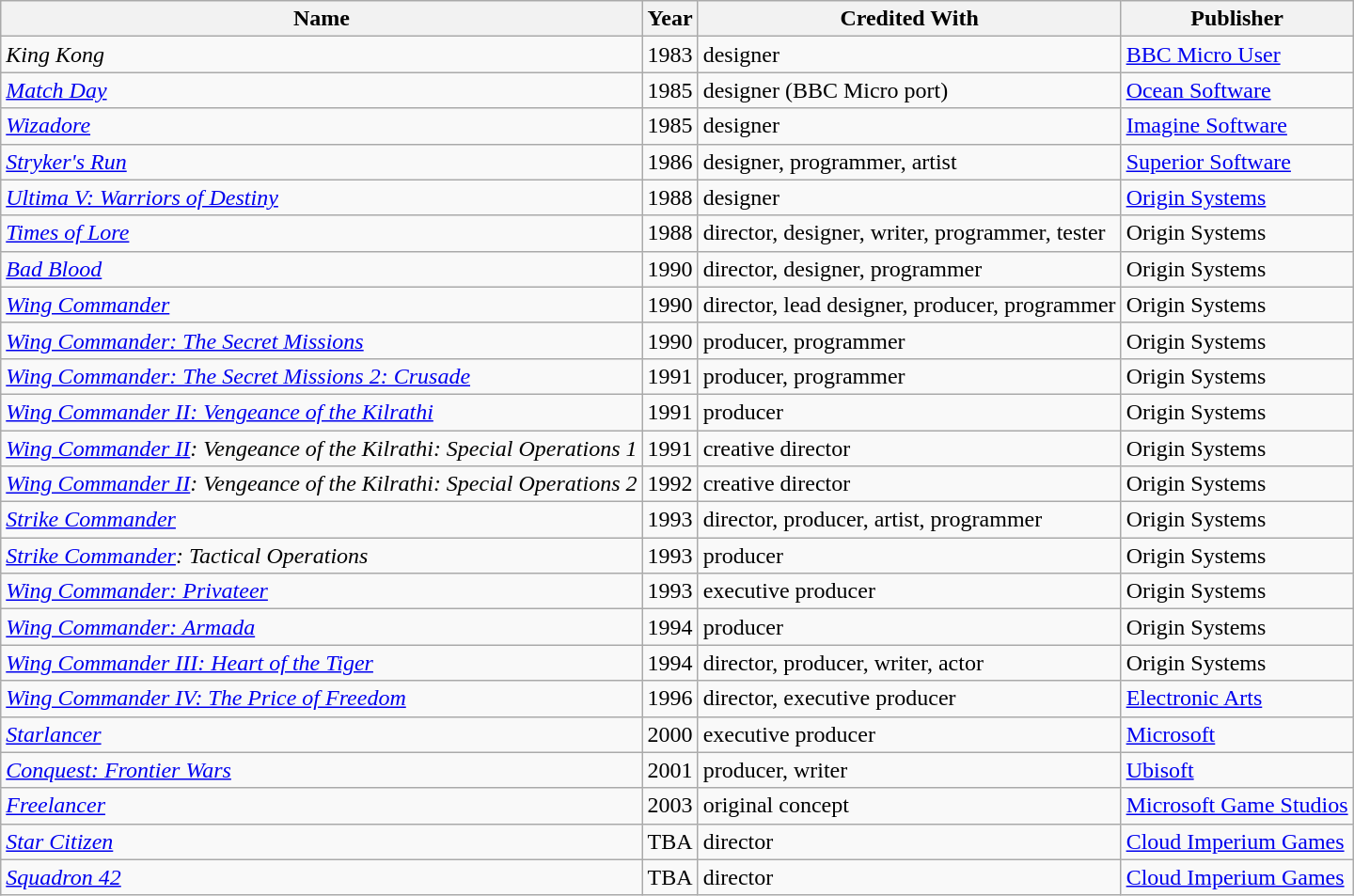<table class="wikitable sortable" border="1">
<tr>
<th scope="col">Name</th>
<th scope="col">Year</th>
<th scope="col">Credited With</th>
<th scope="col">Publisher</th>
</tr>
<tr>
<td><em>King Kong</em></td>
<td>1983</td>
<td>designer</td>
<td><a href='#'>BBC Micro User</a></td>
</tr>
<tr>
<td><em><a href='#'>Match Day</a></em></td>
<td>1985</td>
<td>designer (BBC Micro port)</td>
<td><a href='#'>Ocean Software</a></td>
</tr>
<tr>
<td><em><a href='#'>Wizadore</a></em></td>
<td>1985</td>
<td>designer</td>
<td><a href='#'>Imagine Software</a></td>
</tr>
<tr>
<td><em><a href='#'>Stryker's Run</a></em></td>
<td>1986</td>
<td>designer, programmer, artist</td>
<td><a href='#'>Superior Software</a></td>
</tr>
<tr>
<td><em><a href='#'>Ultima V: Warriors of Destiny</a></em></td>
<td>1988</td>
<td>designer</td>
<td><a href='#'>Origin Systems</a></td>
</tr>
<tr>
<td><em><a href='#'>Times of Lore</a></em></td>
<td>1988</td>
<td>director, designer, writer, programmer, tester</td>
<td>Origin Systems</td>
</tr>
<tr>
<td><em><a href='#'>Bad Blood</a></em></td>
<td>1990</td>
<td>director, designer, programmer</td>
<td>Origin Systems</td>
</tr>
<tr>
<td><em><a href='#'>Wing Commander</a></em></td>
<td>1990</td>
<td>director, lead designer, producer, programmer</td>
<td>Origin Systems</td>
</tr>
<tr>
<td><em><a href='#'>Wing Commander: The Secret Missions</a></em></td>
<td>1990</td>
<td>producer, programmer</td>
<td>Origin Systems</td>
</tr>
<tr>
<td><em><a href='#'>Wing Commander: The Secret Missions 2: Crusade</a></em></td>
<td>1991</td>
<td>producer, programmer</td>
<td>Origin Systems</td>
</tr>
<tr>
<td><em><a href='#'>Wing Commander II: Vengeance of the Kilrathi</a></em></td>
<td>1991</td>
<td>producer</td>
<td>Origin Systems</td>
</tr>
<tr>
<td><em><a href='#'>Wing Commander II</a>: Vengeance of the Kilrathi: Special Operations 1</em></td>
<td>1991</td>
<td>creative director</td>
<td>Origin Systems</td>
</tr>
<tr>
<td><em><a href='#'>Wing Commander II</a>: Vengeance of the Kilrathi: Special Operations 2</em></td>
<td>1992</td>
<td>creative director</td>
<td>Origin Systems</td>
</tr>
<tr>
<td><em><a href='#'>Strike Commander</a></em></td>
<td>1993</td>
<td>director, producer, artist, programmer</td>
<td>Origin Systems</td>
</tr>
<tr>
<td><em><a href='#'>Strike Commander</a>: Tactical Operations</em></td>
<td>1993</td>
<td>producer</td>
<td>Origin Systems</td>
</tr>
<tr>
<td><em><a href='#'>Wing Commander: Privateer</a></em></td>
<td>1993</td>
<td>executive producer</td>
<td>Origin Systems</td>
</tr>
<tr>
<td><em><a href='#'>Wing Commander: Armada</a></em></td>
<td>1994</td>
<td>producer</td>
<td>Origin Systems</td>
</tr>
<tr>
<td><em><a href='#'>Wing Commander III: Heart of the Tiger</a></em></td>
<td>1994</td>
<td>director, producer, writer, actor</td>
<td>Origin Systems</td>
</tr>
<tr>
<td><em><a href='#'>Wing Commander IV: The Price of Freedom</a></em></td>
<td>1996</td>
<td>director, executive producer</td>
<td><a href='#'>Electronic Arts</a></td>
</tr>
<tr>
<td><em><a href='#'>Starlancer</a></em></td>
<td>2000</td>
<td>executive producer</td>
<td><a href='#'>Microsoft</a></td>
</tr>
<tr>
<td><em><a href='#'>Conquest: Frontier Wars</a></em></td>
<td>2001</td>
<td>producer, writer</td>
<td><a href='#'>Ubisoft</a></td>
</tr>
<tr>
<td><em><a href='#'>Freelancer</a></em></td>
<td>2003</td>
<td>original concept</td>
<td><a href='#'>Microsoft Game Studios</a></td>
</tr>
<tr>
<td><em><a href='#'>Star Citizen</a></em></td>
<td>TBA</td>
<td>director</td>
<td><a href='#'>Cloud Imperium Games</a></td>
</tr>
<tr>
<td><em><a href='#'>Squadron 42</a></em></td>
<td>TBA</td>
<td>director</td>
<td><a href='#'>Cloud Imperium Games</a></td>
</tr>
</table>
